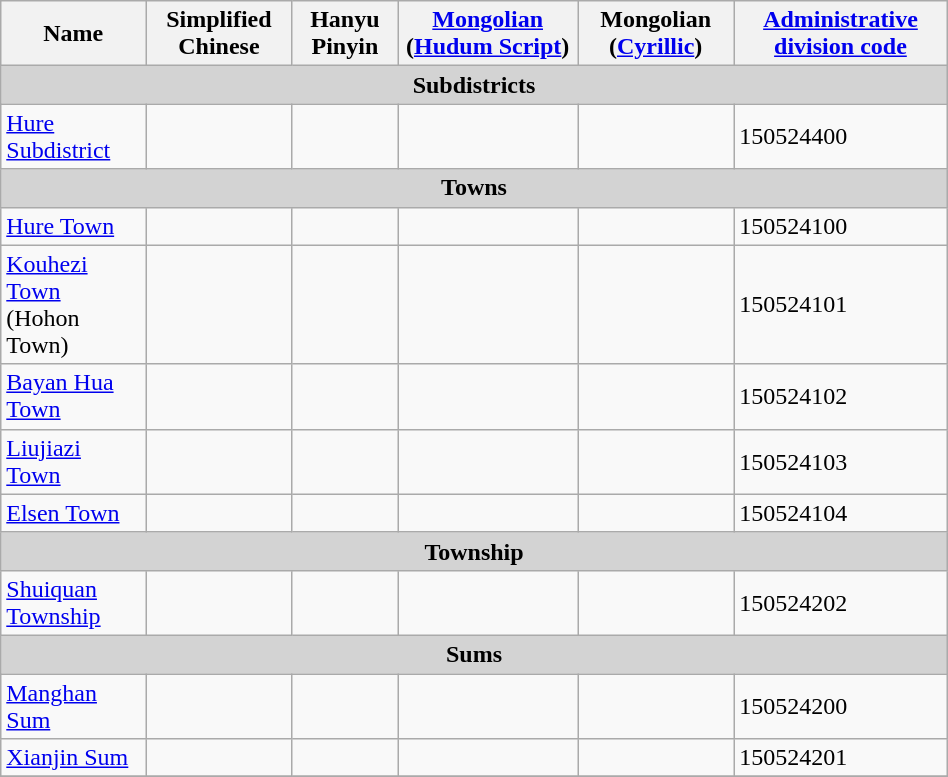<table class="wikitable" align="center" style="width:50%; border="1">
<tr>
<th>Name</th>
<th>Simplified Chinese</th>
<th>Hanyu Pinyin</th>
<th><a href='#'>Mongolian</a> (<a href='#'>Hudum Script</a>)</th>
<th>Mongolian (<a href='#'>Cyrillic</a>)</th>
<th><a href='#'>Administrative division code</a></th>
</tr>
<tr>
<td colspan="6"  style="text-align:center; background:#d3d3d3;"><strong>Subdistricts</strong></td>
</tr>
<tr --------->
<td><a href='#'>Hure Subdistrict</a></td>
<td></td>
<td></td>
<td></td>
<td></td>
<td>150524400</td>
</tr>
<tr>
<td colspan="6"  style="text-align:center; background:#d3d3d3;"><strong>Towns</strong></td>
</tr>
<tr --------->
<td><a href='#'>Hure Town</a></td>
<td></td>
<td></td>
<td></td>
<td></td>
<td>150524100</td>
</tr>
<tr>
<td><a href='#'>Kouhezi Town</a><br>(Hohon Town)</td>
<td></td>
<td></td>
<td></td>
<td></td>
<td>150524101</td>
</tr>
<tr>
<td><a href='#'>Bayan Hua Town</a></td>
<td></td>
<td></td>
<td></td>
<td></td>
<td>150524102</td>
</tr>
<tr>
<td><a href='#'>Liujiazi Town</a></td>
<td></td>
<td></td>
<td></td>
<td></td>
<td>150524103</td>
</tr>
<tr>
<td><a href='#'>Elsen Town</a></td>
<td></td>
<td></td>
<td></td>
<td></td>
<td>150524104</td>
</tr>
<tr>
<td colspan="6"  style="text-align:center; background:#d3d3d3;"><strong>Township</strong></td>
</tr>
<tr --------->
<td><a href='#'>Shuiquan Township</a></td>
<td></td>
<td></td>
<td></td>
<td></td>
<td>150524202</td>
</tr>
<tr>
<td colspan="6"  style="text-align:center; background:#d3d3d3;"><strong>Sums</strong></td>
</tr>
<tr --------->
<td><a href='#'>Manghan Sum</a></td>
<td></td>
<td></td>
<td></td>
<td></td>
<td>150524200</td>
</tr>
<tr>
<td><a href='#'>Xianjin Sum</a></td>
<td></td>
<td></td>
<td></td>
<td></td>
<td>150524201</td>
</tr>
<tr>
</tr>
</table>
